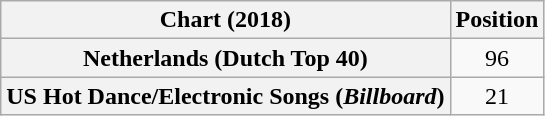<table class="wikitable sortable plainrowheaders" style="text-align:center">
<tr>
<th scope="col">Chart (2018)</th>
<th scope="col">Position</th>
</tr>
<tr>
<th scope="row">Netherlands (Dutch Top 40)</th>
<td>96</td>
</tr>
<tr>
<th scope="row">US Hot Dance/Electronic Songs (<em>Billboard</em>)</th>
<td>21</td>
</tr>
</table>
